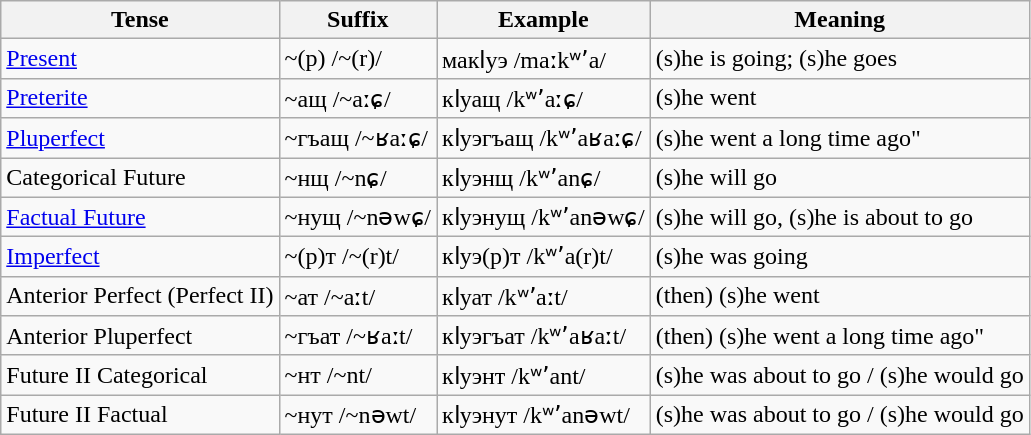<table class="wikitable">
<tr>
<th>Tense</th>
<th>Suffix</th>
<th>Example</th>
<th>Meaning</th>
</tr>
<tr>
<td><a href='#'>Present</a></td>
<td>~(р) /~(r)/</td>
<td>макӏуэ /maːkʷʼa/</td>
<td>(s)he is going; (s)he goes</td>
</tr>
<tr>
<td><a href='#'>Preterite</a></td>
<td>~ащ /~aːɕ/</td>
<td>кӏуащ /kʷʼaːɕ/</td>
<td>(s)he went</td>
</tr>
<tr>
<td><a href='#'>Pluperfect</a></td>
<td>~гъащ /~ʁaːɕ/</td>
<td>кӏуэгъащ /kʷʼaʁaːɕ/</td>
<td>(s)he went a long time ago"</td>
</tr>
<tr>
<td>Categorical Future</td>
<td>~нщ /~nɕ/</td>
<td>кӏуэнщ /kʷʼanɕ/</td>
<td>(s)he will go</td>
</tr>
<tr>
<td><a href='#'>Factual Future</a></td>
<td>~нущ /~nəwɕ/</td>
<td>кӏуэнущ /kʷʼanəwɕ/</td>
<td>(s)he will go, (s)he is about to go</td>
</tr>
<tr>
<td><a href='#'>Imperfect</a></td>
<td>~(р)т /~(r)t/</td>
<td>кӏуэ(р)т /kʷʼa(r)t/</td>
<td>(s)he was going</td>
</tr>
<tr>
<td>Anterior Perfect (Perfect II)</td>
<td>~ат /~aːt/</td>
<td>кӏуат /kʷʼaːt/</td>
<td>(then) (s)he went</td>
</tr>
<tr>
<td>Anterior Pluperfect</td>
<td>~гъат /~ʁaːt/</td>
<td>кӏуэгъат /kʷʼaʁaːt/</td>
<td>(then) (s)he went a long time ago"</td>
</tr>
<tr>
<td>Future II Categorical</td>
<td>~нт /~nt/</td>
<td>кӏуэнт /kʷʼant/</td>
<td>(s)he was about to go / (s)he would go</td>
</tr>
<tr>
<td>Future II Factual</td>
<td>~нут /~nəwt/</td>
<td>кӏуэнут /kʷʼanəwt/</td>
<td>(s)he was about to go / (s)he would go</td>
</tr>
</table>
